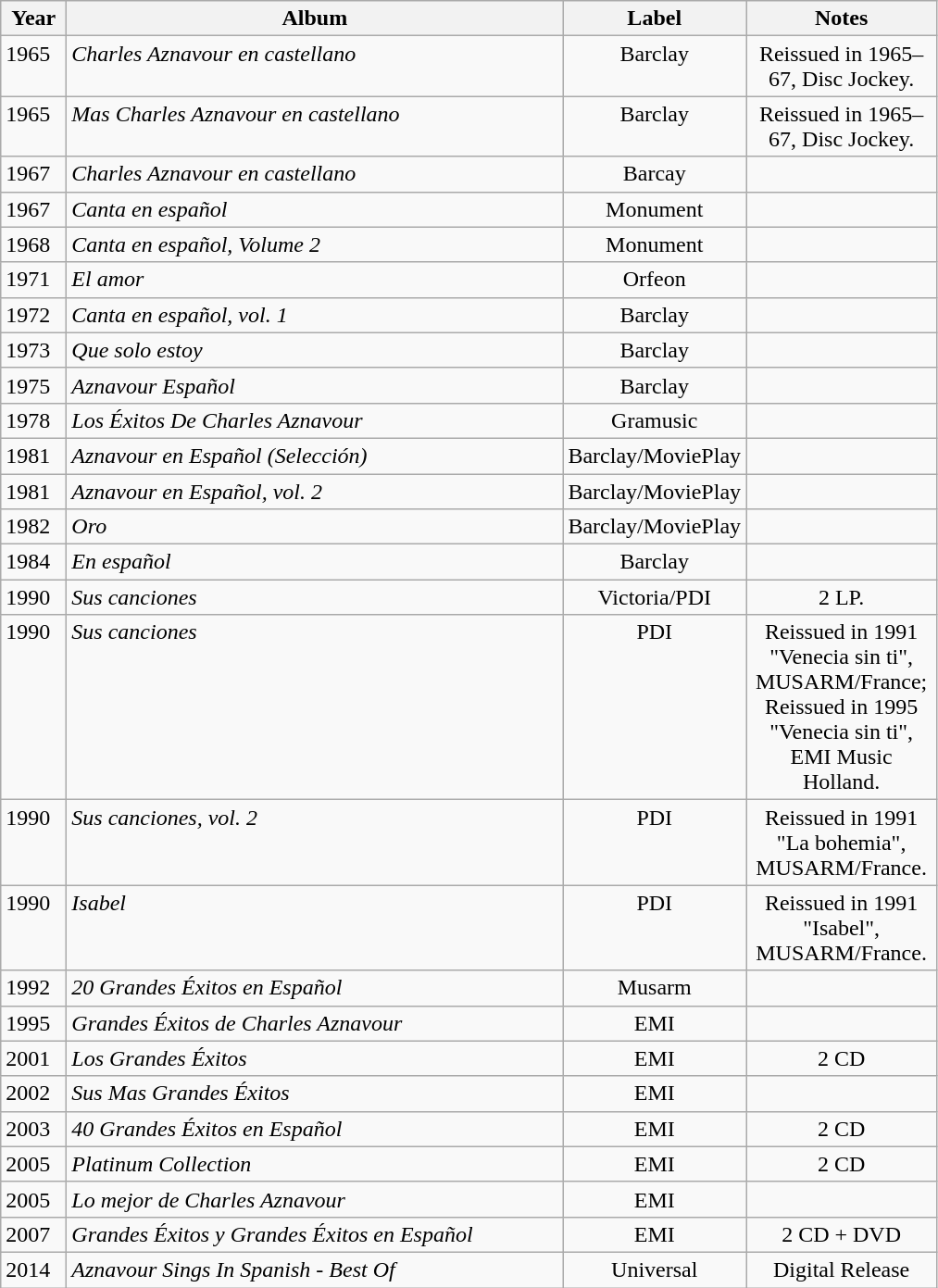<table class="wikitable">
<tr>
<th align="left" valign="top" width="40">Year</th>
<th align="left" valign="top" width="350">Album</th>
<th align="center" valign="top" width="70">Label</th>
<th align="left" valign="top" width="130">Notes</th>
</tr>
<tr>
<td align="left" valign="top">1965</td>
<td align="left" valign="top"><em>Charles Aznavour en castellano</em></td>
<td align="center" valign="top">Barclay</td>
<td align="center" valign="top">Reissued in 1965–67, Disc Jockey.</td>
</tr>
<tr>
<td align="left" valign="top">1965</td>
<td align="left" valign="top"><em>Mas Charles Aznavour en castellano</em></td>
<td align="center" valign="top">Barclay</td>
<td align="center" valign="top">Reissued in 1965–67, Disc Jockey.</td>
</tr>
<tr>
<td align="left" valign="top">1967</td>
<td align="left" valign="top"><em>Charles Aznavour en castellano</em></td>
<td align="center" valign="top">Barcay</td>
<td align="center" valign="top"></td>
</tr>
<tr>
<td align="left" valign="top">1967</td>
<td align="left" valign="top"><em>Canta en español</em></td>
<td align="center" valign="top">Monument</td>
<td align="center" valign="top"></td>
</tr>
<tr>
<td align="left" valign="top">1968</td>
<td align="left" valign="top"><em>Canta en español, Volume 2</em></td>
<td align="center" valign="top">Monument</td>
<td align="center" valign="top"></td>
</tr>
<tr>
<td align="left" valign="top">1971</td>
<td align="left" valign="top"><em>El amor</em></td>
<td align="center" valign="top">Orfeon</td>
<td align="center" valign="top"></td>
</tr>
<tr>
<td align="left" valign="top">1972</td>
<td align="left" valign="top"><em>Canta en español, vol. 1</em></td>
<td align="center" valign="top">Barclay</td>
<td align="center" valign="top"></td>
</tr>
<tr>
<td align="left" valign="top">1973</td>
<td align="left" valign="top"><em>Que solo estoy</em></td>
<td align="center" valign="top">Barclay</td>
<td align="center" valign="top"></td>
</tr>
<tr>
<td align="left" valign="top">1975</td>
<td align="left" valign="top"><em>Aznavour Español</em></td>
<td align="center" valign="top">Barclay</td>
<td align="center" valign="top"></td>
</tr>
<tr>
<td align="left" valign="top">1978</td>
<td align="left" valign="top"><em>Los Éxitos De Charles Aznavour</em></td>
<td align="center" valign="top">Gramusic</td>
<td align="center" valign="top"></td>
</tr>
<tr>
<td align="left" valign="top">1981</td>
<td align="left" valign="top"><em>Aznavour en Español (Selección)</em></td>
<td align="center" valign="top">Barclay/MoviePlay</td>
<td align="center" valign="top"></td>
</tr>
<tr>
<td align="left" valign="top">1981</td>
<td align="left" valign="top"><em>Aznavour en Español, vol. 2</em></td>
<td align="center" valign="top">Barclay/MoviePlay</td>
<td align="center" valign="top"></td>
</tr>
<tr>
<td align="left" valign="top">1982</td>
<td align="left" valign="top"><em>Oro</em></td>
<td align="center" valign="top">Barclay/MoviePlay</td>
<td align="center" valign="top"></td>
</tr>
<tr>
<td align="left" valign="top">1984</td>
<td align="left" valign="top"><em>En español</em></td>
<td align="center" valign="top">Barclay</td>
<td align="center" valign="top"></td>
</tr>
<tr>
<td align="left" valign="top">1990</td>
<td align="left" valign="top"><em>Sus canciones</em></td>
<td align="center" valign="top">Victoria/PDI</td>
<td align="center" valign="top">2 LP.</td>
</tr>
<tr>
<td align="left" valign="top">1990</td>
<td align="left" valign="top"><em>Sus canciones</em></td>
<td align="center" valign="top">PDI</td>
<td align="center" valign="top">Reissued in 1991 "Venecia sin ti", MUSARM/France; Reissued in 1995 "Venecia sin ti", EMI Music Holland.</td>
</tr>
<tr>
<td align="left" valign="top">1990</td>
<td align="left" valign="top"><em>Sus canciones, vol. 2</em></td>
<td align="center" valign="top">PDI</td>
<td align="center" valign="top">Reissued in 1991 "La bohemia", MUSARM/France.</td>
</tr>
<tr>
<td align="left" valign="top">1990</td>
<td align="left" valign="top"><em>Isabel</em></td>
<td align="center" valign="top">PDI</td>
<td align="center" valign="top">Reissued in 1991 "Isabel", MUSARM/France.</td>
</tr>
<tr>
<td align="left" valign="top">1992</td>
<td align="left" valign="top"><em>20 Grandes Éxitos en Español</em></td>
<td align="center" valign="top">Musarm</td>
<td align="center" valign="top"></td>
</tr>
<tr>
<td align="left" valign="top">1995</td>
<td align="left" valign="top"><em>Grandes Éxitos de Charles Aznavour</em></td>
<td align="center" valign="top">EMI</td>
<td align="center" valign="top"></td>
</tr>
<tr>
<td align="left" valign="top">2001</td>
<td align="left" valign="top"><em>Los Grandes Éxitos </em></td>
<td align="center" valign="top">EMI</td>
<td align="center" valign="top">2 CD</td>
</tr>
<tr>
<td align="left" valign="top">2002</td>
<td align="left" valign="top"><em>Sus Mas Grandes Éxitos </em></td>
<td align="center" valign="top">EMI</td>
<td align="center" valign="top"></td>
</tr>
<tr>
<td align="left" valign="top">2003</td>
<td align="left" valign="top"><em>40 Grandes Éxitos en Español</em></td>
<td align="center" valign="top">EMI</td>
<td align="center" valign="top">2 CD</td>
</tr>
<tr>
<td align="left" valign="top">2005</td>
<td align="left" valign="top"><em>Platinum Collection</em></td>
<td align="center" valign="top">EMI</td>
<td align="center" valign="top">2 CD</td>
</tr>
<tr>
<td align="left" valign="top">2005</td>
<td align="left" valign="top"><em>Lo mejor de Charles Aznavour</em></td>
<td align="center" valign="top">EMI</td>
<td align="center" valign="top"></td>
</tr>
<tr>
<td align="left" valign="top">2007</td>
<td align="left" valign="top"><em>Grandes Éxitos y Grandes Éxitos en Español</em></td>
<td align="center" valign="top">EMI</td>
<td align="center" valign="top">2 CD + DVD</td>
</tr>
<tr>
<td align="left" valign="top">2014</td>
<td align="left" valign="top"><em>Aznavour Sings In Spanish - Best Of</em></td>
<td align="center" valign="top">Universal</td>
<td align="center" valign="top">Digital Release</td>
</tr>
</table>
